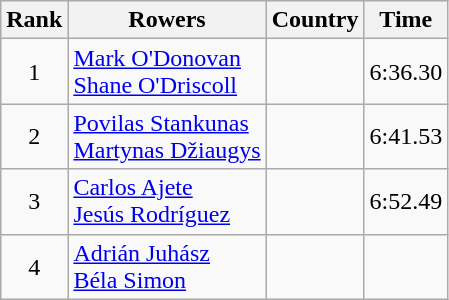<table class="wikitable" style="text-align:center">
<tr>
<th>Rank</th>
<th>Rowers</th>
<th>Country</th>
<th>Time</th>
</tr>
<tr>
<td>1</td>
<td align="left"><a href='#'>Mark O'Donovan</a><br><a href='#'>Shane O'Driscoll</a></td>
<td align="left"></td>
<td>6:36.30</td>
</tr>
<tr>
<td>2</td>
<td align="left"><a href='#'>Povilas Stankunas</a><br><a href='#'>Martynas Džiaugys</a></td>
<td align="left"></td>
<td>6:41.53</td>
</tr>
<tr>
<td>3</td>
<td align="left"><a href='#'>Carlos Ajete</a><br><a href='#'>Jesús Rodríguez</a></td>
<td align="left"></td>
<td>6:52.49</td>
</tr>
<tr>
<td>4</td>
<td align="left"><a href='#'>Adrián Juhász</a><br><a href='#'>Béla Simon</a></td>
<td align="left"></td>
<td></td>
</tr>
</table>
